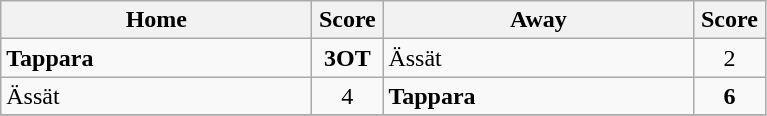<table class="wikitable">
<tr>
<th width="200">Home</th>
<th width="40">Score</th>
<th width="200">Away</th>
<th width="40">Score</th>
</tr>
<tr>
<td><strong>Tappara</strong></td>
<td align=center><strong>3OT</strong></td>
<td>Ässät</td>
<td align=center>2</td>
</tr>
<tr>
<td>Ässät</td>
<td align=center>4</td>
<td><strong>Tappara</strong></td>
<td align=center><strong>6</strong></td>
</tr>
<tr>
</tr>
</table>
